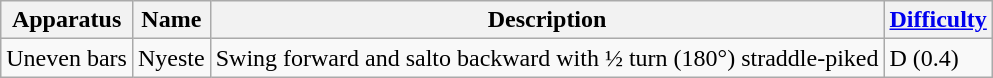<table class="wikitable">
<tr>
<th>Apparatus</th>
<th>Name</th>
<th>Description</th>
<th><a href='#'>Difficulty</a></th>
</tr>
<tr>
<td>Uneven bars</td>
<td>Nyeste</td>
<td>Swing forward and salto backward with ½ turn (180°) straddle-piked</td>
<td>D (0.4)</td>
</tr>
</table>
